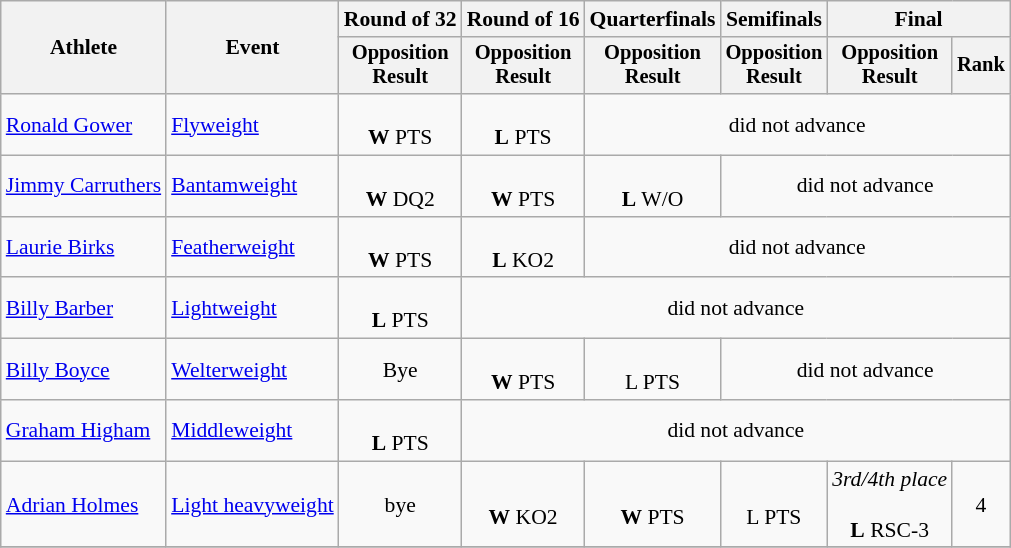<table class="wikitable" style="font-size:90%;">
<tr>
<th rowspan=2>Athlete</th>
<th rowspan=2>Event</th>
<th>Round of 32</th>
<th>Round of 16</th>
<th>Quarterfinals</th>
<th>Semifinals</th>
<th colspan=2>Final</th>
</tr>
<tr style="font-size:95%">
<th>Opposition<br>Result</th>
<th>Opposition<br>Result</th>
<th>Opposition<br>Result</th>
<th>Opposition<br>Result</th>
<th>Opposition<br>Result</th>
<th>Rank</th>
</tr>
<tr align=center>
<td align=left><a href='#'>Ronald Gower</a></td>
<td align=left><a href='#'>Flyweight</a></td>
<td><br><strong>W</strong> PTS</td>
<td><br><strong>L</strong> PTS</td>
<td colspan=4>did not advance</td>
</tr>
<tr align=center>
<td align=left><a href='#'>Jimmy Carruthers</a></td>
<td align=left><a href='#'>Bantamweight</a></td>
<td><br><strong>W</strong> DQ2</td>
<td><br><strong>W</strong> PTS</td>
<td><br><strong>L</strong> W/O</td>
<td colspan=3>did not advance</td>
</tr>
<tr align=center>
<td align=left><a href='#'>Laurie Birks</a></td>
<td align=left><a href='#'>Featherweight</a></td>
<td><br><strong>W</strong> PTS</td>
<td><br><strong>L</strong> KO2</td>
<td colspan=4>did not advance</td>
</tr>
<tr align=center>
<td align=left><a href='#'>Billy Barber</a></td>
<td align=left><a href='#'>Lightweight</a></td>
<td><br><strong>L</strong> PTS</td>
<td colspan=6>did not advance</td>
</tr>
<tr align=center>
<td align=left><a href='#'>Billy Boyce</a></td>
<td align=left><a href='#'>Welterweight</a></td>
<td>Bye</td>
<td><br><strong>W</strong> PTS</td>
<td><br> L PTS</td>
<td colspan=3>did not advance</td>
</tr>
<tr align=center>
<td align=left><a href='#'>Graham Higham</a></td>
<td align=left><a href='#'>Middleweight</a></td>
<td><br><strong>L</strong> PTS</td>
<td colspan=6>did not advance</td>
</tr>
<tr align=center>
<td align=left><a href='#'>Adrian Holmes</a></td>
<td align=left><a href='#'>Light heavyweight</a></td>
<td>bye</td>
<td><br><strong>W</strong> KO2</td>
<td><br><strong>W</strong> PTS</td>
<td><br> L PTS</td>
<td><em>3rd/4th place</em><br><br><strong>L</strong> RSC-3</td>
<td>4</td>
</tr>
<tr align=center>
</tr>
</table>
